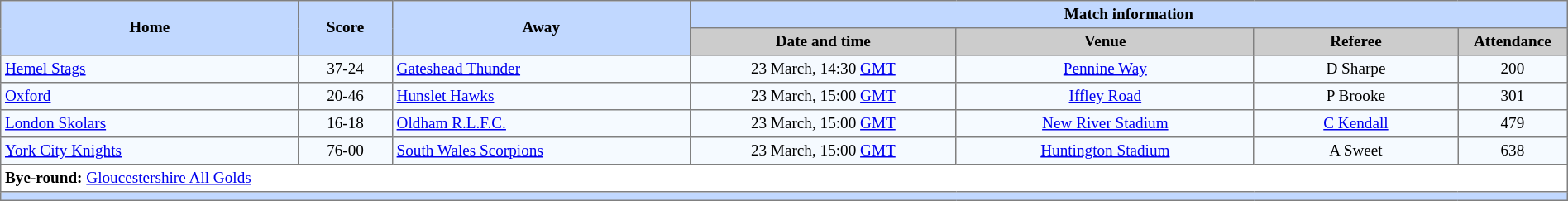<table border=1 style="border-collapse:collapse; font-size:80%; text-align:center;" cellpadding=3 cellspacing=0 width=100%>
<tr bgcolor=#C1D8FF>
<th rowspan=2 width=19%>Home</th>
<th rowspan=2 width=6%>Score</th>
<th rowspan=2 width=19%>Away</th>
<th colspan=6>Match information</th>
</tr>
<tr bgcolor=#CCCCCC>
<th width=17%>Date and time</th>
<th width=19%>Venue</th>
<th width=13%>Referee</th>
<th width=7%>Attendance</th>
</tr>
<tr bgcolor=#F5FAFF>
<td align=left> <a href='#'>Hemel Stags</a></td>
<td>37-24</td>
<td align=left> <a href='#'>Gateshead Thunder</a></td>
<td>23 March, 14:30 <a href='#'>GMT</a></td>
<td><a href='#'>Pennine Way</a></td>
<td>D Sharpe</td>
<td>200</td>
</tr>
<tr bgcolor=#F5FAFF>
<td align=left> <a href='#'>Oxford</a></td>
<td>20-46</td>
<td align=left> <a href='#'>Hunslet Hawks</a></td>
<td>23 March, 15:00 <a href='#'>GMT</a></td>
<td><a href='#'>Iffley Road</a></td>
<td>P Brooke</td>
<td>301</td>
</tr>
<tr bgcolor=#F5FAFF>
<td align=left> <a href='#'>London Skolars</a></td>
<td>16-18</td>
<td align=left> <a href='#'>Oldham R.L.F.C.</a></td>
<td>23 March, 15:00 <a href='#'>GMT</a></td>
<td><a href='#'>New River Stadium</a></td>
<td><a href='#'>C Kendall</a></td>
<td>479</td>
</tr>
<tr bgcolor=#F5FAFF>
<td align=left> <a href='#'>York City Knights</a></td>
<td>76-00</td>
<td align=left> <a href='#'>South Wales Scorpions</a></td>
<td>23 March, 15:00 <a href='#'>GMT</a></td>
<td><a href='#'>Huntington Stadium</a></td>
<td>A Sweet</td>
<td>638</td>
</tr>
<tr>
<td colspan="7" align="left"><strong>Bye-round:</strong>  <a href='#'>Gloucestershire All Golds</a></td>
</tr>
<tr bgcolor=#C1D8FF>
<th colspan=12></th>
</tr>
</table>
